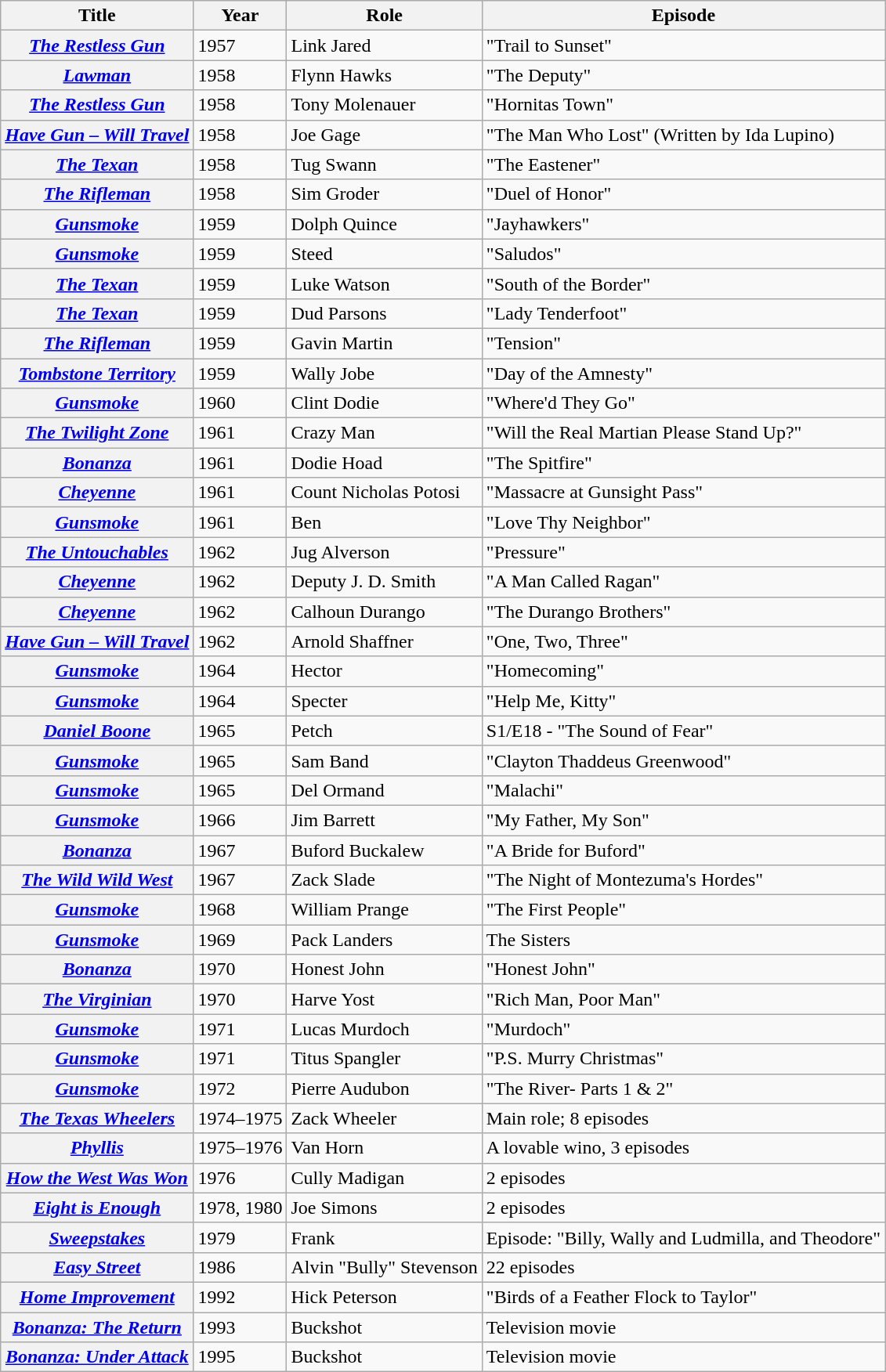<table class="wikitable sortable plainrowheaders">
<tr>
<th scope="col">Title</th>
<th scope="col">Year</th>
<th scope="col">Role</th>
<th scope="col">Episode</th>
</tr>
<tr>
<th scope="row"><em><a href='#'>The Restless Gun</a></em></th>
<td>1957</td>
<td>Link Jared</td>
<td>"Trail to Sunset"</td>
</tr>
<tr>
<th scope="row"><em><a href='#'>Lawman</a></em></th>
<td>1958</td>
<td>Flynn Hawks</td>
<td>"The Deputy"</td>
</tr>
<tr>
<th scope="row"><em><a href='#'>The Restless Gun</a></em></th>
<td>1958</td>
<td>Tony Molenauer</td>
<td>"Hornitas Town"</td>
</tr>
<tr>
<th scope="row"><em><a href='#'>Have Gun – Will Travel</a></em></th>
<td>1958</td>
<td>Joe Gage</td>
<td>"The Man Who Lost" (Written by Ida Lupino)</td>
</tr>
<tr>
<th scope="row"><em><a href='#'>The Texan</a></em></th>
<td>1958</td>
<td>Tug Swann</td>
<td>"The Eastener"</td>
</tr>
<tr>
<th scope="row"><em><a href='#'>The Rifleman</a></em></th>
<td>1958</td>
<td>Sim Groder</td>
<td>"Duel of Honor"</td>
</tr>
<tr>
<th scope="row"><em><a href='#'>Gunsmoke</a></em></th>
<td>1959</td>
<td>Dolph Quince</td>
<td>"Jayhawkers"</td>
</tr>
<tr>
<th scope="row"><em><a href='#'>Gunsmoke</a></em></th>
<td>1959</td>
<td>Steed</td>
<td>"Saludos"</td>
</tr>
<tr>
<th scope="row"><em><a href='#'>The Texan</a></em></th>
<td>1959</td>
<td>Luke Watson</td>
<td>"South of the Border"</td>
</tr>
<tr>
<th scope="row"><em><a href='#'>The Texan</a></em></th>
<td>1959</td>
<td>Dud Parsons</td>
<td>"Lady Tenderfoot"</td>
</tr>
<tr>
<th scope="row"><em><a href='#'>The Rifleman</a></em></th>
<td>1959</td>
<td>Gavin Martin</td>
<td>"Tension"</td>
</tr>
<tr>
<th scope="row"><em><a href='#'>Tombstone Territory</a></em></th>
<td>1959</td>
<td>Wally Jobe</td>
<td>"Day of the Amnesty"</td>
</tr>
<tr>
<th scope="row"><em><a href='#'>Gunsmoke</a></em></th>
<td>1960</td>
<td>Clint Dodie</td>
<td>"Where'd They Go"</td>
</tr>
<tr>
<th scope="row"><em><a href='#'>The Twilight Zone</a></em></th>
<td>1961</td>
<td>Crazy Man</td>
<td>"Will the Real Martian Please Stand Up?"</td>
</tr>
<tr>
<th scope="row"><em><a href='#'>Bonanza</a></em></th>
<td>1961</td>
<td>Dodie Hoad</td>
<td>"The Spitfire"</td>
</tr>
<tr>
<th scope="row"><em><a href='#'>Cheyenne</a></em></th>
<td>1961</td>
<td>Count Nicholas Potosi</td>
<td>"Massacre at Gunsight Pass"</td>
</tr>
<tr>
<th scope="row"><em><a href='#'>Gunsmoke</a></em></th>
<td>1961</td>
<td>Ben</td>
<td>"Love Thy Neighbor"</td>
</tr>
<tr>
<th scope="row"><em><a href='#'>The Untouchables</a></em></th>
<td>1962</td>
<td>Jug Alverson</td>
<td>"Pressure"</td>
</tr>
<tr>
<th scope="row"><em><a href='#'>Cheyenne</a></em></th>
<td>1962</td>
<td>Deputy J. D. Smith</td>
<td>"A Man Called Ragan"</td>
</tr>
<tr>
<th scope="row"><em><a href='#'>Cheyenne</a></em></th>
<td>1962</td>
<td>Calhoun Durango</td>
<td>"The Durango Brothers"</td>
</tr>
<tr>
<th scope="row"><em><a href='#'>Have Gun – Will Travel</a></em></th>
<td>1962</td>
<td>Arnold Shaffner</td>
<td>"One, Two, Three"</td>
</tr>
<tr>
<th scope="row"><em><a href='#'>Gunsmoke</a></em></th>
<td>1964</td>
<td>Hector</td>
<td>"Homecoming"</td>
</tr>
<tr>
<th scope="row"><em><a href='#'>Gunsmoke</a></em></th>
<td>1964</td>
<td>Specter</td>
<td>"Help Me, Kitty"</td>
</tr>
<tr>
<th scope="row"><em><a href='#'>Daniel Boone</a></em></th>
<td>1965</td>
<td>Petch</td>
<td>S1/E18 - "The Sound of Fear"</td>
</tr>
<tr>
<th scope="row"><em><a href='#'>Gunsmoke</a></em></th>
<td>1965</td>
<td>Sam Band</td>
<td>"Clayton Thaddeus Greenwood"</td>
</tr>
<tr>
<th scope="row"><em><a href='#'>Gunsmoke</a></em></th>
<td>1965</td>
<td>Del Ormand</td>
<td>"Malachi"</td>
</tr>
<tr>
<th scope="row"><em><a href='#'>Gunsmoke</a></em></th>
<td>1966</td>
<td>Jim Barrett</td>
<td>"My Father, My Son"</td>
</tr>
<tr>
<th scope="row"><em><a href='#'>Bonanza</a></em></th>
<td>1967</td>
<td>Buford Buckalew</td>
<td>"A Bride for Buford"</td>
</tr>
<tr>
<th scope="row"><em><a href='#'>The Wild Wild West</a></em></th>
<td>1967</td>
<td>Zack Slade</td>
<td>"The Night of Montezuma's Hordes"</td>
</tr>
<tr>
<th scope="row"><em><a href='#'>Gunsmoke</a></em></th>
<td>1968</td>
<td>William Prange</td>
<td>"The First People"</td>
</tr>
<tr>
<th scope=row><em><a href='#'>Gunsmoke</a></em></th>
<td>1969</td>
<td>Pack Landers</td>
<td>The Sisters</td>
</tr>
<tr>
<th scope="row"><em><a href='#'>Bonanza</a></em></th>
<td>1970</td>
<td>Honest John</td>
<td>"Honest John"</td>
</tr>
<tr>
<th scope="row"><em><a href='#'>The Virginian</a></em></th>
<td>1970</td>
<td>Harve Yost</td>
<td>"Rich Man, Poor Man"</td>
</tr>
<tr>
<th scope="row"><em><a href='#'>Gunsmoke</a></em></th>
<td>1971</td>
<td>Lucas Murdoch</td>
<td>"Murdoch"</td>
</tr>
<tr>
<th scope="row"><em><a href='#'>Gunsmoke</a></em></th>
<td>1971</td>
<td>Titus Spangler</td>
<td>"P.S. Murry Christmas"</td>
</tr>
<tr>
<th scope="row"><em><a href='#'>Gunsmoke</a></em></th>
<td>1972</td>
<td>Pierre Audubon</td>
<td>"The River- Parts 1 & 2"</td>
</tr>
<tr>
<th scope="row"><em><a href='#'>The Texas Wheelers</a></em></th>
<td>1974–1975</td>
<td>Zack Wheeler</td>
<td>Main role; 8 episodes</td>
</tr>
<tr>
<th scope="row"><em><a href='#'>Phyllis</a></em></th>
<td>1975–1976</td>
<td>Van Horn</td>
<td>A lovable wino, 3 episodes</td>
</tr>
<tr>
<th scope="row"><em><a href='#'>How the West Was Won</a></em></th>
<td>1976</td>
<td>Cully Madigan</td>
<td>2 episodes</td>
</tr>
<tr>
<th scope="row"><em><a href='#'>Eight is Enough</a></em></th>
<td>1978, 1980</td>
<td>Joe Simons</td>
<td>2 episodes</td>
</tr>
<tr>
<th scope="row"><em><a href='#'>Sweepstakes</a></em></th>
<td>1979</td>
<td>Frank</td>
<td>Episode: "Billy, Wally and Ludmilla, and Theodore"</td>
</tr>
<tr>
<th scope="row"><em><a href='#'>Easy Street</a></em></th>
<td>1986</td>
<td>Alvin "Bully" Stevenson</td>
<td>22 episodes</td>
</tr>
<tr>
<th scope="row"><em><a href='#'>Home Improvement</a></em></th>
<td>1992</td>
<td>Hick Peterson</td>
<td>"Birds of a Feather Flock to Taylor"</td>
</tr>
<tr>
<th scope="row"><em><a href='#'>Bonanza: The Return</a></em></th>
<td>1993</td>
<td>Buckshot</td>
<td>Television movie</td>
</tr>
<tr>
<th scope="row"><em><a href='#'>Bonanza: Under Attack</a></em></th>
<td>1995</td>
<td>Buckshot</td>
<td>Television movie</td>
</tr>
</table>
